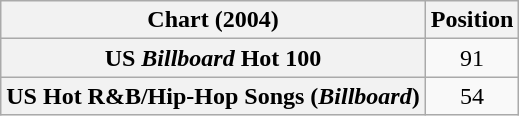<table class="wikitable plainrowheaders sortable" style="text-align:center">
<tr>
<th scope="col">Chart (2004)</th>
<th scope="col">Position</th>
</tr>
<tr>
<th scope="row">US <em>Billboard</em> Hot 100</th>
<td>91</td>
</tr>
<tr>
<th scope="row">US Hot R&B/Hip-Hop Songs (<em>Billboard</em>)</th>
<td>54</td>
</tr>
</table>
